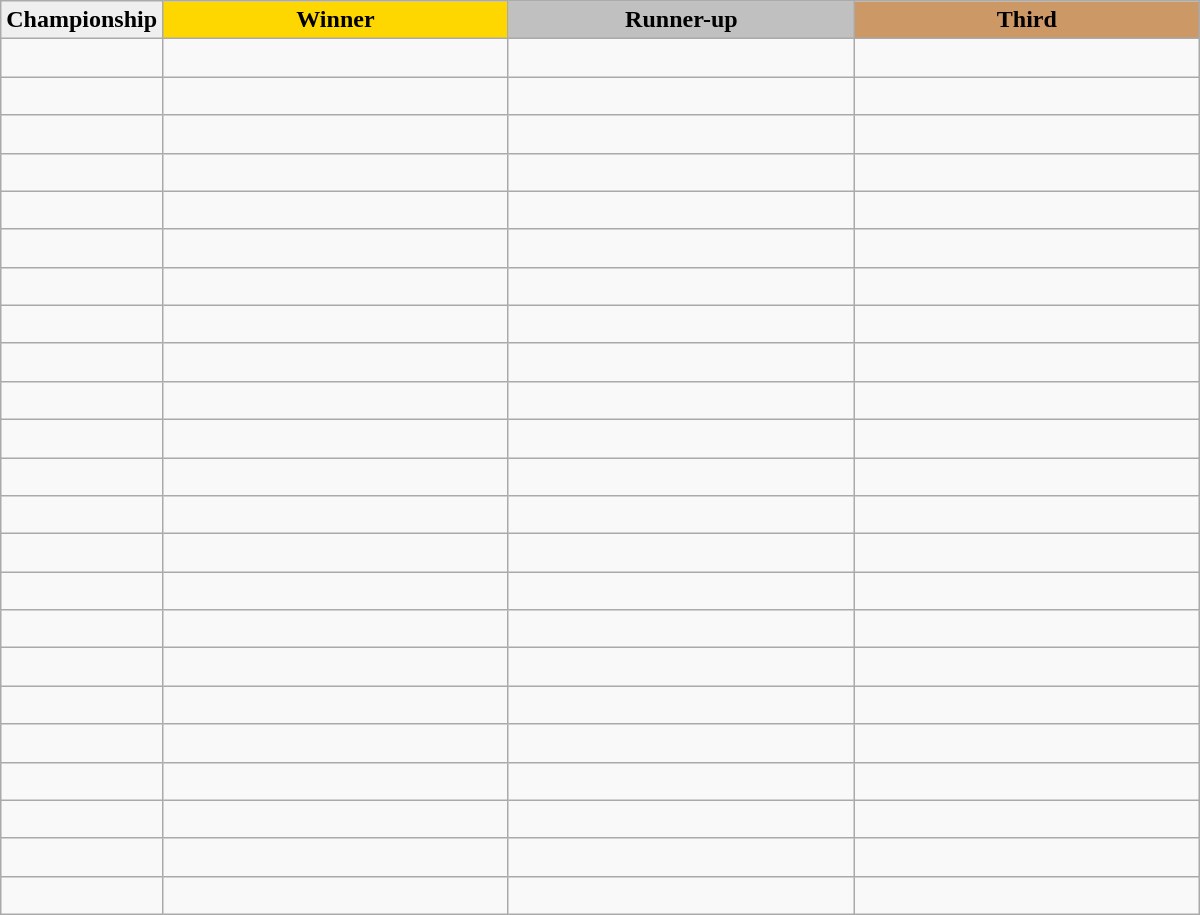<table class="wikitable sortable" style="width:800px;">
<tr>
<th style="width:10%; background:#efefef;">Championship</th>
<th style="width:30%; background:gold">Winner</th>
<th style="width:30%; background:silver">Runner-up</th>
<th style="width:30%; background:#CC9966">Third</th>
</tr>
<tr>
<td><br></td>
<td></td>
<td></td>
<td></td>
</tr>
<tr>
<td><br></td>
<td></td>
<td></td>
<td></td>
</tr>
<tr>
<td><br></td>
<td></td>
<td></td>
<td></td>
</tr>
<tr>
<td><br></td>
<td></td>
<td></td>
<td></td>
</tr>
<tr>
<td><br></td>
<td></td>
<td></td>
<td></td>
</tr>
<tr>
<td><br></td>
<td></td>
<td></td>
<td></td>
</tr>
<tr>
<td><br></td>
<td></td>
<td></td>
<td></td>
</tr>
<tr>
<td><br></td>
<td></td>
<td></td>
<td></td>
</tr>
<tr>
<td><br></td>
<td></td>
<td></td>
<td></td>
</tr>
<tr>
<td><br></td>
<td></td>
<td></td>
<td></td>
</tr>
<tr>
<td><br></td>
<td></td>
<td></td>
<td></td>
</tr>
<tr>
<td><br></td>
<td></td>
<td></td>
<td></td>
</tr>
<tr>
<td><br></td>
<td></td>
<td></td>
<td></td>
</tr>
<tr>
<td><br></td>
<td></td>
<td></td>
<td></td>
</tr>
<tr>
<td><br></td>
<td></td>
<td></td>
<td></td>
</tr>
<tr>
<td><br></td>
<td></td>
<td></td>
<td></td>
</tr>
<tr>
<td><br></td>
<td></td>
<td></td>
<td></td>
</tr>
<tr>
<td><br></td>
<td></td>
<td></td>
<td></td>
</tr>
<tr>
<td><br></td>
<td></td>
<td></td>
<td></td>
</tr>
<tr>
<td><br></td>
<td></td>
<td></td>
<td></td>
</tr>
<tr>
<td><br></td>
<td></td>
<td></td>
<td></td>
</tr>
<tr>
<td><br></td>
<td></td>
<td></td>
<td></td>
</tr>
<tr>
<td><br></td>
<td></td>
<td></td>
<td></td>
</tr>
</table>
